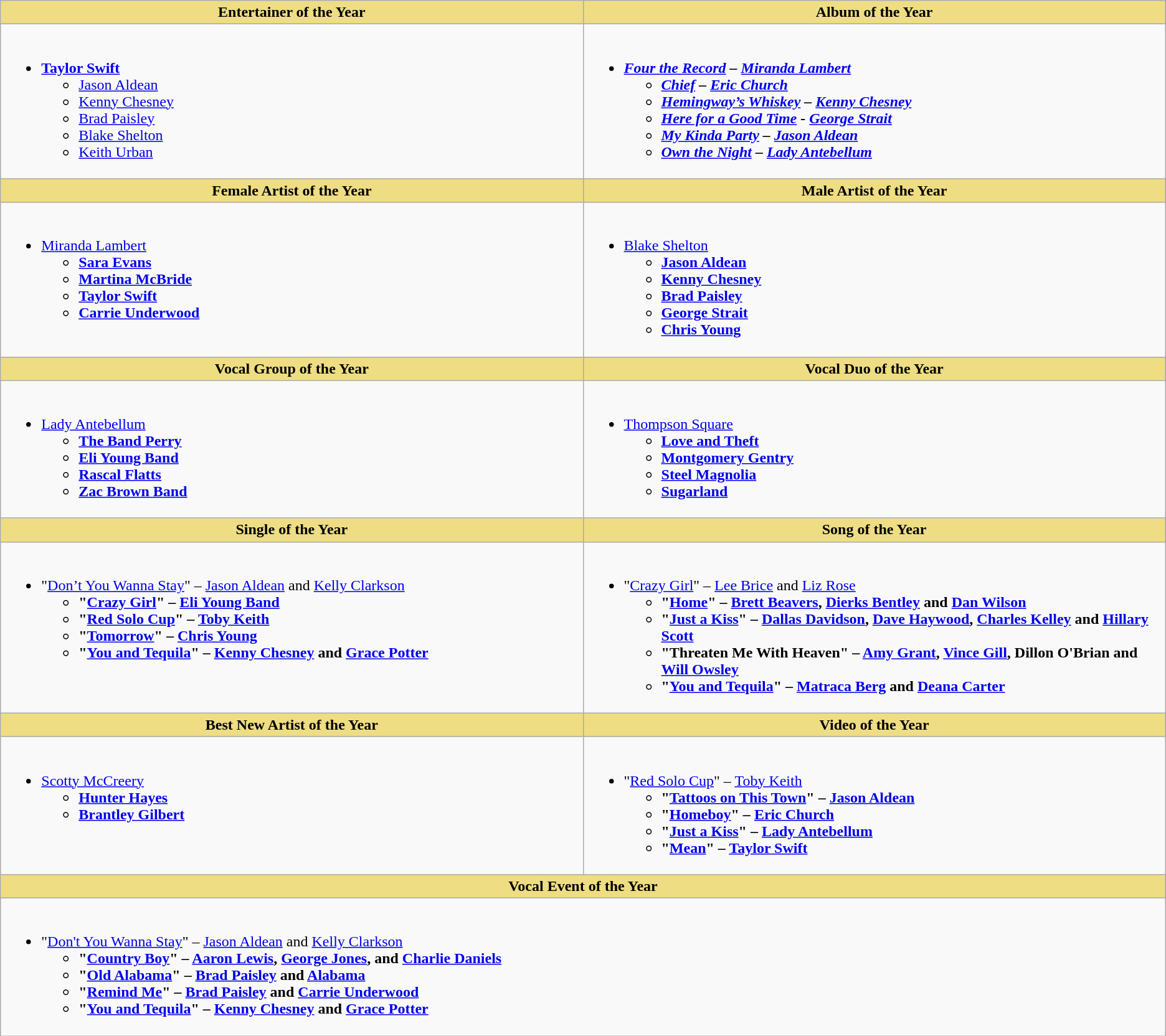<table class="wikitable">
<tr>
<th style="background:#EEDD85;" width=50%">Entertainer of the Year</th>
<th style="background:#EEDD85;" width=50%">Album of the Year</th>
</tr>
<tr>
<td valign="top"><br><ul><li><strong><a href='#'>Taylor Swift</a></strong><ul><li><a href='#'>Jason Aldean</a></li><li><a href='#'>Kenny Chesney</a></li><li><a href='#'>Brad Paisley</a></li><li><a href='#'>Blake Shelton</a></li><li><a href='#'>Keith Urban</a></li></ul></li></ul></td>
<td valign="top"><br><ul><li><strong><em><a href='#'>Four the Record</a><em> – <a href='#'>Miranda Lambert</a><strong><ul><li></em><a href='#'>Chief</a><em> – <a href='#'>Eric Church</a></li><li></em><a href='#'>Hemingway’s Whiskey</a><em> – <a href='#'>Kenny Chesney</a></li><li></em><a href='#'>Here for a Good Time</a><em> - <a href='#'>George Strait</a></li><li></em><a href='#'>My Kinda Party</a><em> – <a href='#'>Jason Aldean</a></li><li></em><a href='#'>Own the Night</a><em> – <a href='#'>Lady Antebellum</a></li></ul></li></ul></td>
</tr>
<tr>
<th style="background:#EEDD82; width=50%">Female Artist of the Year</th>
<th style="background:#EEDD82; width=50%">Male Artist of the Year</th>
</tr>
<tr>
<td valign="top"><br><ul><li></strong><a href='#'>Miranda Lambert</a><strong><ul><li><a href='#'>Sara Evans</a></li><li><a href='#'>Martina McBride</a></li><li><a href='#'>Taylor Swift</a></li><li><a href='#'>Carrie Underwood</a></li></ul></li></ul></td>
<td valign="top"><br><ul><li></strong><a href='#'>Blake Shelton</a><strong><ul><li><a href='#'>Jason Aldean</a></li><li><a href='#'>Kenny Chesney</a></li><li><a href='#'>Brad Paisley</a></li><li><a href='#'>George Strait</a></li><li><a href='#'>Chris Young</a></li></ul></li></ul></td>
</tr>
<tr>
<th style="background:#EEDD82; width=50%">Vocal Group of the Year</th>
<th style="background:#EEDD82; width=50%">Vocal Duo of the Year</th>
</tr>
<tr>
<td valign="top"><br><ul><li></strong><a href='#'>Lady Antebellum</a><strong><ul><li><a href='#'>The Band Perry</a></li><li><a href='#'>Eli Young Band</a></li><li><a href='#'>Rascal Flatts</a></li><li><a href='#'>Zac Brown Band</a></li></ul></li></ul></td>
<td valign="top"><br><ul><li></strong><a href='#'>Thompson Square</a><strong><ul><li><a href='#'>Love and Theft</a></li><li><a href='#'>Montgomery Gentry</a></li><li><a href='#'>Steel Magnolia</a></li><li><a href='#'>Sugarland</a></li></ul></li></ul></td>
</tr>
<tr>
<th style="background:#EEDD82; width=50%">Single of the Year</th>
<th style="background:#EEDD82; width=50%">Song of the Year</th>
</tr>
<tr>
<td valign="top"><br><ul><li></strong>"<a href='#'>Don’t You Wanna Stay</a>" – <a href='#'>Jason Aldean</a> and <a href='#'>Kelly Clarkson</a><strong><ul><li>"<a href='#'>Crazy Girl</a>" – <a href='#'>Eli Young Band</a></li><li>"<a href='#'>Red Solo Cup</a>" – <a href='#'>Toby Keith</a></li><li>"<a href='#'>Tomorrow</a>" – <a href='#'>Chris Young</a></li><li>"<a href='#'>You and Tequila</a>" – <a href='#'>Kenny Chesney</a> and <a href='#'>Grace Potter</a></li></ul></li></ul></td>
<td valign="top"><br><ul><li></strong>"<a href='#'>Crazy Girl</a>" – <a href='#'>Lee Brice</a> and <a href='#'>Liz Rose</a><strong><ul><li>"<a href='#'>Home</a>" – <a href='#'>Brett Beavers</a>, <a href='#'>Dierks Bentley</a> and <a href='#'>Dan Wilson</a></li><li>"<a href='#'>Just a Kiss</a>" – <a href='#'>Dallas Davidson</a>, <a href='#'>Dave Haywood</a>, <a href='#'>Charles Kelley</a> and <a href='#'>Hillary Scott</a></li><li>"Threaten Me With Heaven" – <a href='#'>Amy Grant</a>, <a href='#'>Vince Gill</a>, Dillon O'Brian and <a href='#'>Will Owsley</a></li><li>"<a href='#'>You and Tequila</a>" – <a href='#'>Matraca Berg</a> and <a href='#'>Deana Carter</a></li></ul></li></ul></td>
</tr>
<tr>
<th style="background:#EEDD82; width=50%">Best New Artist of the Year</th>
<th style="background:#EEDD82; width=50%">Video of the Year</th>
</tr>
<tr>
<td valign="top"><br><ul><li></strong><a href='#'>Scotty McCreery</a><strong><ul><li><a href='#'>Hunter Hayes</a></li><li><a href='#'>Brantley Gilbert</a></li></ul></li></ul></td>
<td valign="top"><br><ul><li></strong>"<a href='#'>Red Solo Cup</a>" – <a href='#'>Toby Keith</a><strong><ul><li>"<a href='#'>Tattoos on This Town</a>" – <a href='#'>Jason Aldean</a></li><li>"<a href='#'>Homeboy</a>" – <a href='#'>Eric Church</a></li><li>"<a href='#'>Just a Kiss</a>" – <a href='#'>Lady Antebellum</a></li><li>"<a href='#'>Mean</a>" – <a href='#'>Taylor Swift</a></li></ul></li></ul></td>
</tr>
<tr>
<th colspan="2" style="background:#EEDD82; width=50%">Vocal Event of the Year</th>
</tr>
<tr>
<td colspan="2"><br><ul><li></strong>"<a href='#'>Don't You Wanna Stay</a>" – <a href='#'>Jason Aldean</a> and <a href='#'>Kelly Clarkson</a><strong><ul><li>"<a href='#'>Country Boy</a>" – <a href='#'>Aaron Lewis</a>, <a href='#'>George Jones</a>, and <a href='#'>Charlie Daniels</a></li><li>"<a href='#'>Old Alabama</a>" – <a href='#'>Brad Paisley</a> and <a href='#'>Alabama</a></li><li>"<a href='#'>Remind Me</a>" – <a href='#'>Brad Paisley</a> and <a href='#'>Carrie Underwood</a></li><li>"<a href='#'>You and Tequila</a>" – <a href='#'>Kenny Chesney</a> and <a href='#'>Grace Potter</a></li></ul></li></ul></td>
</tr>
</table>
